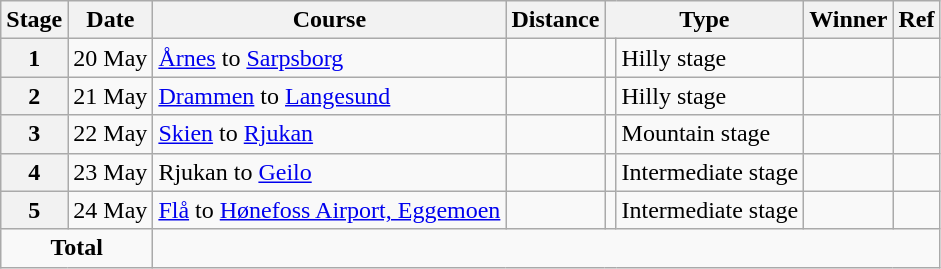<table class="wikitable">
<tr>
<th>Stage</th>
<th>Date</th>
<th>Course</th>
<th>Distance</th>
<th colspan="2">Type</th>
<th>Winner</th>
<th>Ref</th>
</tr>
<tr>
<th>1</th>
<td align=right>20 May</td>
<td><a href='#'>Årnes</a> to <a href='#'>Sarpsborg</a></td>
<td style="text-align:center;"></td>
<td></td>
<td>Hilly stage</td>
<td></td>
<td></td>
</tr>
<tr>
<th>2</th>
<td align=right>21 May</td>
<td><a href='#'>Drammen</a> to <a href='#'>Langesund</a></td>
<td style="text-align:center;"></td>
<td></td>
<td>Hilly stage</td>
<td></td>
<td></td>
</tr>
<tr>
<th>3</th>
<td align=right>22 May</td>
<td><a href='#'>Skien</a> to <a href='#'>Rjukan</a></td>
<td style="text-align:center;"></td>
<td></td>
<td>Mountain stage</td>
<td></td>
<td></td>
</tr>
<tr>
<th>4</th>
<td align=right>23 May</td>
<td>Rjukan to <a href='#'>Geilo</a></td>
<td style="text-align:center;"></td>
<td></td>
<td>Intermediate stage</td>
<td></td>
<td></td>
</tr>
<tr>
<th>5</th>
<td align=right>24 May</td>
<td><a href='#'>Flå</a> to <a href='#'>Hønefoss Airport, Eggemoen</a></td>
<td style="text-align:center;"></td>
<td></td>
<td>Intermediate stage</td>
<td></td>
<td></td>
</tr>
<tr>
<td colspan="2" style="text-align:center;"><strong>Total</strong></td>
<td colspan="6" style="text-align:center;"></td>
</tr>
</table>
